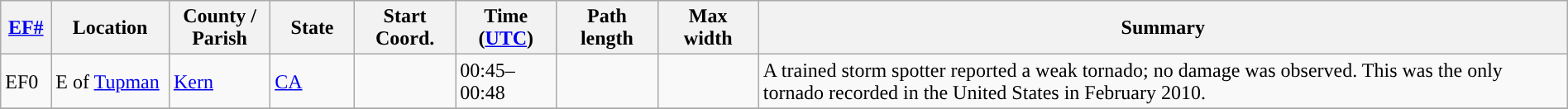<table class="wikitable sortable" style="width:100%;">
<tr>
<th scope="col" width="3%" align="center"><a href='#'>EF#</a></th>
<th scope="col" width="7%" align="center" class="unsortable">Location</th>
<th scope="col" width="6%" align="center" class="unsortable">County / Parish</th>
<th scope="col" width="5%" align="center">State</th>
<th scope="col" width="6%" align="center">Start Coord.</th>
<th scope="col" width="6%" align="center">Time (<a href='#'>UTC</a>)</th>
<th scope="col" width="6%" align="center">Path length</th>
<th scope="col" width="6%" align="center">Max width</th>
<th scope="col" width="48%" class="unsortable" align="center">Summary</th>
</tr>
<tr>
<td>EF0</td>
<td>E of <a href='#'>Tupman</a></td>
<td><a href='#'>Kern</a></td>
<td><a href='#'>CA</a></td>
<td></td>
<td>00:45–00:48</td>
<td></td>
<td></td>
<td>A trained storm spotter reported a weak tornado; no damage was observed. This was the only tornado recorded in the United States in February 2010.</td>
</tr>
<tr>
</tr>
</table>
